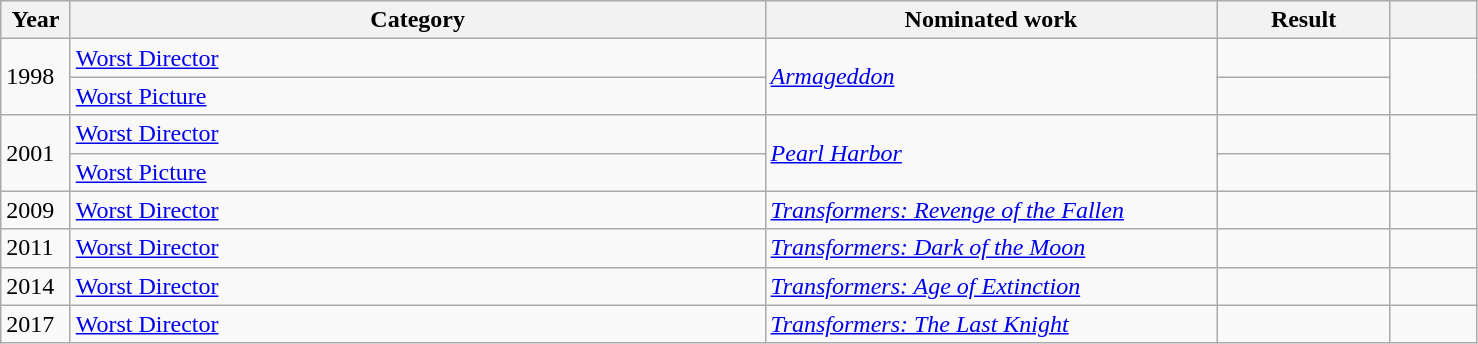<table class=wikitable>
<tr>
<th width=4%>Year</th>
<th width=40%>Category</th>
<th width=26%>Nominated work</th>
<th width=10%>Result</th>
<th width=5%></th>
</tr>
<tr>
<td rowspan="2">1998</td>
<td><a href='#'>Worst Director</a></td>
<td rowspan="2"><em><a href='#'>Armageddon</a></em></td>
<td></td>
<td rowspan="2"></td>
</tr>
<tr>
<td><a href='#'>Worst Picture</a></td>
<td></td>
</tr>
<tr>
<td rowspan="2">2001</td>
<td><a href='#'>Worst Director</a></td>
<td rowspan="2"><em><a href='#'>Pearl Harbor</a></em></td>
<td></td>
<td rowspan="2"></td>
</tr>
<tr>
<td><a href='#'>Worst Picture</a></td>
<td></td>
</tr>
<tr>
<td>2009</td>
<td><a href='#'>Worst Director</a></td>
<td><em><a href='#'>Transformers: Revenge of the Fallen</a></em></td>
<td></td>
<td></td>
</tr>
<tr>
<td>2011</td>
<td><a href='#'>Worst Director</a></td>
<td><em><a href='#'>Transformers: Dark of the Moon</a></em></td>
<td></td>
<td></td>
</tr>
<tr>
<td>2014</td>
<td><a href='#'>Worst Director</a></td>
<td><em><a href='#'>Transformers: Age of Extinction</a></em></td>
<td></td>
<td></td>
</tr>
<tr>
<td>2017</td>
<td><a href='#'>Worst Director</a></td>
<td><em><a href='#'>Transformers: The Last Knight</a></em></td>
<td></td>
<td></td>
</tr>
</table>
